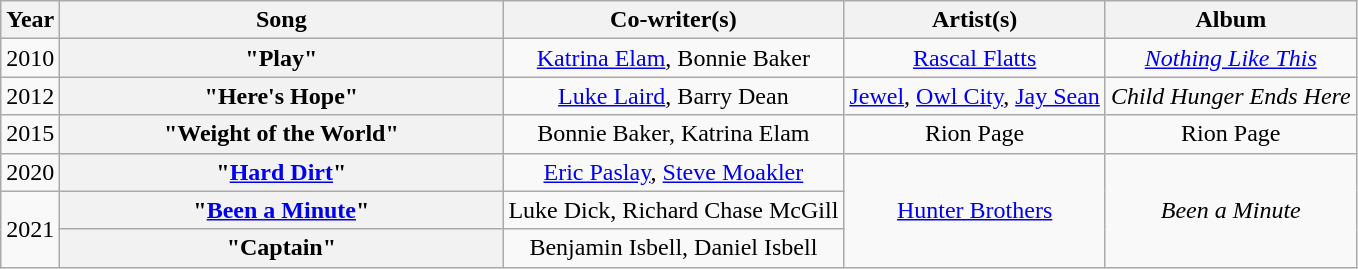<table class="wikitable plainrowheaders" style="text-align:center;">
<tr>
<th>Year</th>
<th style="width:18em;">Song</th>
<th>Co-writer(s)</th>
<th>Artist(s)</th>
<th>Album</th>
</tr>
<tr>
<td>2010</td>
<th scope="row">"Play"</th>
<td><a href='#'>Katrina Elam</a>, Bonnie Baker</td>
<td><a href='#'>Rascal Flatts</a></td>
<td><em><a href='#'>Nothing Like This</a></em></td>
</tr>
<tr>
<td>2012</td>
<th scope="row">"Here's Hope"</th>
<td><a href='#'>Luke Laird</a>, Barry Dean</td>
<td><a href='#'>Jewel</a>, <a href='#'>Owl City</a>, <a href='#'>Jay Sean</a></td>
<td><em>Child Hunger Ends Here</em></td>
</tr>
<tr>
<td>2015</td>
<th scope="row">"Weight of the World"</th>
<td>Bonnie Baker, Katrina Elam</td>
<td>Rion Page</td>
<td>Rion Page</td>
</tr>
<tr>
<td>2020</td>
<th scope="row">"<a href='#'>Hard Dirt</a>"</th>
<td><a href='#'>Eric Paslay</a>, <a href='#'>Steve Moakler</a></td>
<td rowspan="3"><a href='#'>Hunter Brothers</a></td>
<td rowspan="3"><em>Been a Minute</em></td>
</tr>
<tr>
<td rowspan="2">2021</td>
<th scope="row">"<a href='#'>Been a Minute</a>"</th>
<td>Luke Dick, Richard Chase McGill</td>
</tr>
<tr>
<th scope="row">"Captain"</th>
<td>Benjamin Isbell, Daniel Isbell</td>
</tr>
</table>
